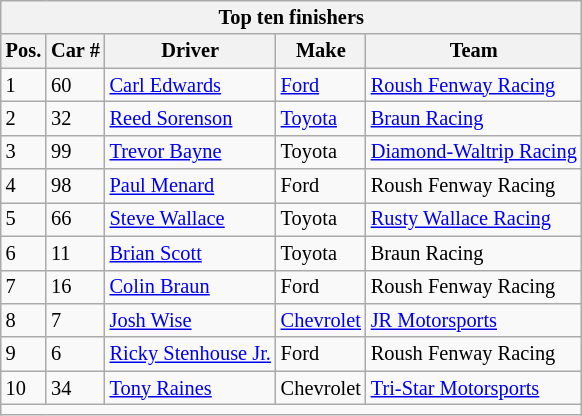<table class="wikitable" style="font-size: 85%;">
<tr>
<th colspan=5 align=center>Top ten finishers</th>
</tr>
<tr>
<th>Pos.</th>
<th>Car #</th>
<th>Driver</th>
<th>Make</th>
<th>Team</th>
</tr>
<tr>
<td>1</td>
<td>60</td>
<td><a href='#'>Carl Edwards</a></td>
<td><a href='#'>Ford</a></td>
<td><a href='#'>Roush Fenway Racing</a></td>
</tr>
<tr>
<td>2</td>
<td>32</td>
<td><a href='#'>Reed Sorenson</a></td>
<td><a href='#'>Toyota</a></td>
<td><a href='#'>Braun Racing</a></td>
</tr>
<tr>
<td>3</td>
<td>99</td>
<td><a href='#'>Trevor Bayne</a></td>
<td>Toyota</td>
<td><a href='#'>Diamond-Waltrip Racing</a></td>
</tr>
<tr>
<td>4</td>
<td>98</td>
<td><a href='#'>Paul Menard</a></td>
<td>Ford</td>
<td>Roush Fenway Racing</td>
</tr>
<tr>
<td>5</td>
<td>66</td>
<td><a href='#'>Steve Wallace</a></td>
<td>Toyota</td>
<td><a href='#'>Rusty Wallace Racing</a></td>
</tr>
<tr>
<td>6</td>
<td>11</td>
<td><a href='#'>Brian Scott</a></td>
<td>Toyota</td>
<td>Braun Racing</td>
</tr>
<tr>
<td>7</td>
<td>16</td>
<td><a href='#'>Colin Braun</a></td>
<td>Ford</td>
<td>Roush Fenway Racing</td>
</tr>
<tr>
<td>8</td>
<td>7</td>
<td><a href='#'>Josh Wise</a></td>
<td><a href='#'>Chevrolet</a></td>
<td><a href='#'>JR Motorsports</a></td>
</tr>
<tr>
<td>9</td>
<td>6</td>
<td><a href='#'>Ricky Stenhouse Jr.</a></td>
<td>Ford</td>
<td>Roush Fenway Racing</td>
</tr>
<tr>
<td>10</td>
<td>34</td>
<td><a href='#'>Tony Raines</a></td>
<td>Chevrolet</td>
<td><a href='#'>Tri-Star Motorsports</a></td>
</tr>
<tr>
<td colspan=5 align=center></td>
</tr>
</table>
